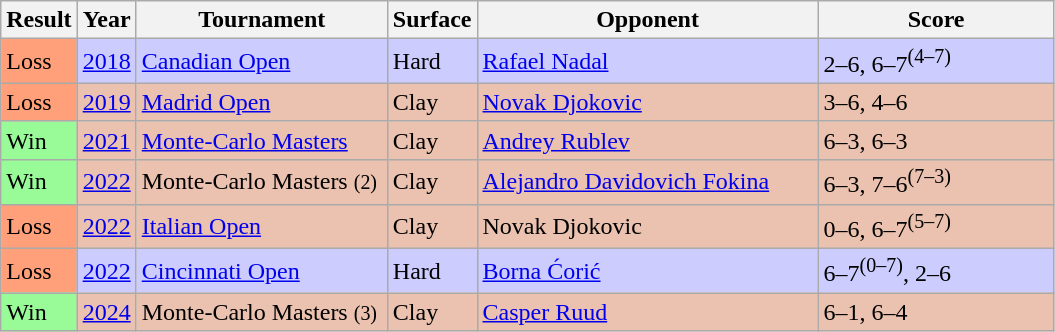<table class="sortable wikitable">
<tr>
<th>Result</th>
<th>Year</th>
<th width=160>Tournament</th>
<th>Surface</th>
<th width=220>Opponent</th>
<th class="unsortable" width=150>Score</th>
</tr>
<tr bgcolor=ccccff>
<td bgcolor=ffa07a>Loss</td>
<td><a href='#'>2018</a></td>
<td><a href='#'>Canadian Open</a></td>
<td>Hard</td>
<td> <a href='#'>Rafael Nadal</a></td>
<td>2–6, 6–7<sup>(4–7)</sup></td>
</tr>
<tr bgcolor=ebc2af>
<td bgcolor=ffa07a>Loss</td>
<td><a href='#'>2019</a></td>
<td><a href='#'>Madrid Open</a></td>
<td>Clay</td>
<td> <a href='#'>Novak Djokovic</a></td>
<td>3–6, 4–6</td>
</tr>
<tr bgcolor=ebc2af>
<td bgcolor=98fb98>Win</td>
<td><a href='#'>2021</a></td>
<td><a href='#'>Monte-Carlo Masters</a></td>
<td>Clay</td>
<td> <a href='#'>Andrey Rublev</a></td>
<td>6–3, 6–3</td>
</tr>
<tr bgcolor=ebc2af>
<td bgcolor=98fb98>Win</td>
<td><a href='#'>2022</a></td>
<td>Monte-Carlo Masters <small>(2)</small></td>
<td>Clay</td>
<td> <a href='#'>Alejandro Davidovich Fokina</a></td>
<td>6–3, 7–6<sup>(7–3)</sup></td>
</tr>
<tr bgcolor=ebc2af>
<td bgcolor=ffa07a>Loss</td>
<td><a href='#'>2022</a></td>
<td><a href='#'>Italian Open</a></td>
<td>Clay</td>
<td> Novak Djokovic</td>
<td>0–6, 6–7<sup>(5–7)</sup></td>
</tr>
<tr bgcolor=ccccff>
<td bgcolor=ffa07a>Loss</td>
<td><a href='#'>2022</a></td>
<td><a href='#'>Cincinnati Open</a></td>
<td>Hard</td>
<td> <a href='#'>Borna Ćorić</a></td>
<td>6–7<sup>(0–7)</sup>, 2–6</td>
</tr>
<tr bgcolor=ebc2af>
<td bgcolor=98fb98>Win</td>
<td><a href='#'>2024</a></td>
<td>Monte-Carlo Masters <small>(3)</small></td>
<td>Clay</td>
<td> <a href='#'>Casper Ruud</a></td>
<td>6–1, 6–4</td>
</tr>
</table>
